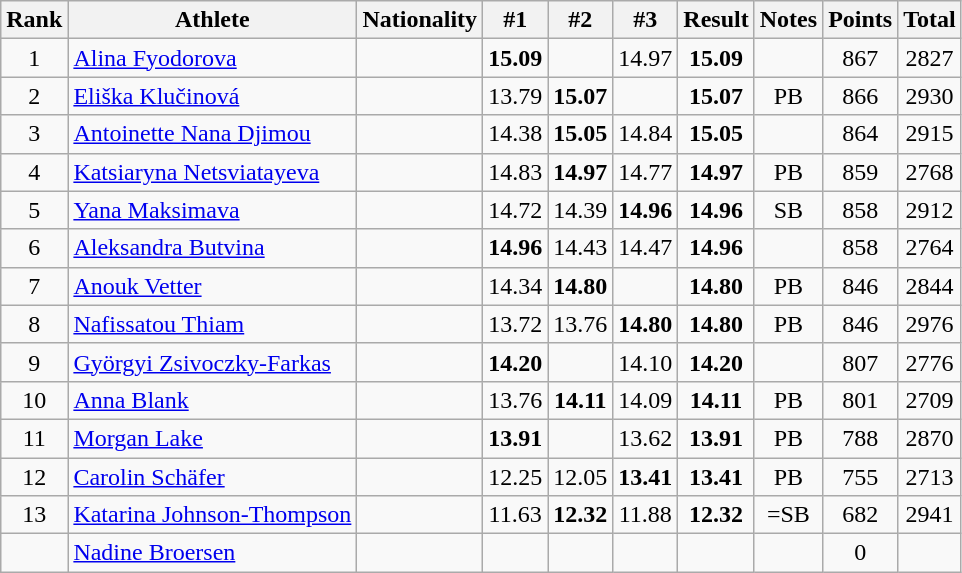<table class="wikitable sortable" style="text-align:center">
<tr>
<th>Rank</th>
<th>Athlete</th>
<th>Nationality</th>
<th>#1</th>
<th>#2</th>
<th>#3</th>
<th>Result</th>
<th>Notes</th>
<th>Points</th>
<th>Total</th>
</tr>
<tr>
<td>1</td>
<td align=left><a href='#'>Alina Fyodorova</a></td>
<td align=left></td>
<td><strong>15.09</strong></td>
<td></td>
<td>14.97</td>
<td><strong>15.09</strong></td>
<td></td>
<td>867</td>
<td>2827</td>
</tr>
<tr>
<td>2</td>
<td align=left><a href='#'>Eliška Klučinová</a></td>
<td align=left></td>
<td>13.79</td>
<td><strong>15.07</strong></td>
<td></td>
<td><strong>15.07</strong></td>
<td>PB</td>
<td>866</td>
<td>2930</td>
</tr>
<tr>
<td>3</td>
<td align=left><a href='#'>Antoinette Nana Djimou</a></td>
<td align=left></td>
<td>14.38</td>
<td><strong>15.05</strong></td>
<td>14.84</td>
<td><strong>15.05</strong></td>
<td></td>
<td>864</td>
<td>2915</td>
</tr>
<tr>
<td>4</td>
<td align=left><a href='#'>Katsiaryna Netsviatayeva</a></td>
<td align=left></td>
<td>14.83</td>
<td><strong>14.97</strong></td>
<td>14.77</td>
<td><strong>14.97</strong></td>
<td>PB</td>
<td>859</td>
<td>2768</td>
</tr>
<tr>
<td>5</td>
<td align=left><a href='#'>Yana Maksimava</a></td>
<td align=left></td>
<td>14.72</td>
<td>14.39</td>
<td><strong>14.96</strong></td>
<td><strong>14.96</strong></td>
<td>SB</td>
<td>858</td>
<td>2912</td>
</tr>
<tr>
<td>6</td>
<td align=left><a href='#'>Aleksandra Butvina</a></td>
<td align=left></td>
<td><strong>14.96</strong></td>
<td>14.43</td>
<td>14.47</td>
<td><strong>14.96</strong></td>
<td></td>
<td>858</td>
<td>2764</td>
</tr>
<tr>
<td>7</td>
<td align=left><a href='#'>Anouk Vetter</a></td>
<td align=left></td>
<td>14.34</td>
<td><strong>14.80</strong></td>
<td></td>
<td><strong>14.80</strong></td>
<td>PB</td>
<td>846</td>
<td>2844</td>
</tr>
<tr>
<td>8</td>
<td align=left><a href='#'>Nafissatou Thiam</a></td>
<td align=left></td>
<td>13.72</td>
<td>13.76</td>
<td><strong>14.80</strong></td>
<td><strong>14.80</strong></td>
<td>PB</td>
<td>846</td>
<td>2976</td>
</tr>
<tr>
<td>9</td>
<td align=left><a href='#'>Györgyi Zsivoczky-Farkas</a></td>
<td align=left></td>
<td><strong>14.20</strong></td>
<td></td>
<td>14.10</td>
<td><strong>14.20</strong></td>
<td></td>
<td>807</td>
<td>2776</td>
</tr>
<tr>
<td>10</td>
<td align=left><a href='#'>Anna Blank</a></td>
<td align=left></td>
<td>13.76</td>
<td><strong>14.11</strong></td>
<td>14.09</td>
<td><strong>14.11</strong></td>
<td>PB</td>
<td>801</td>
<td>2709</td>
</tr>
<tr>
<td>11</td>
<td align=left><a href='#'>Morgan Lake</a></td>
<td align=left></td>
<td><strong>13.91</strong></td>
<td></td>
<td>13.62</td>
<td><strong>13.91</strong></td>
<td>PB</td>
<td>788</td>
<td>2870</td>
</tr>
<tr>
<td>12</td>
<td align=left><a href='#'>Carolin Schäfer</a></td>
<td align=left></td>
<td>12.25</td>
<td>12.05</td>
<td><strong>13.41</strong></td>
<td><strong>13.41</strong></td>
<td>PB</td>
<td>755</td>
<td>2713</td>
</tr>
<tr>
<td>13</td>
<td align=left><a href='#'>Katarina Johnson-Thompson</a></td>
<td align=left></td>
<td>11.63</td>
<td><strong>12.32</strong></td>
<td>11.88</td>
<td><strong>12.32</strong></td>
<td>=SB</td>
<td>682</td>
<td>2941</td>
</tr>
<tr>
<td></td>
<td align=left><a href='#'>Nadine Broersen</a></td>
<td align=left></td>
<td></td>
<td></td>
<td></td>
<td></td>
<td></td>
<td>0</td>
<td></td>
</tr>
</table>
